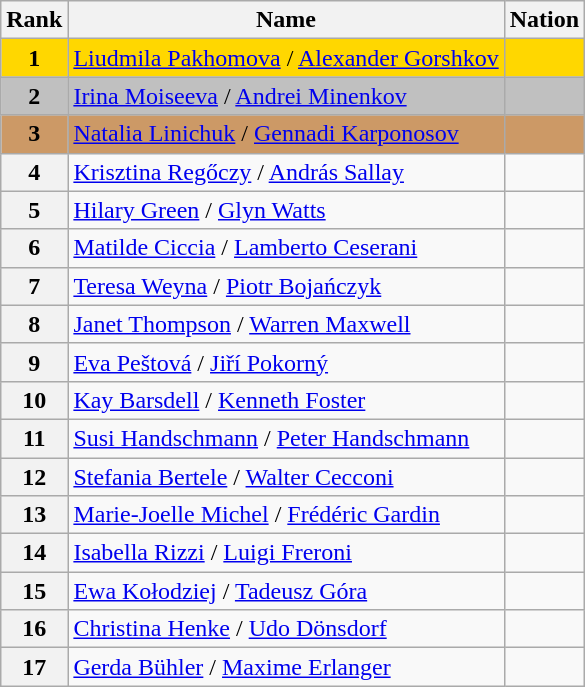<table class="wikitable">
<tr>
<th>Rank</th>
<th>Name</th>
<th>Nation</th>
</tr>
<tr bgcolor="gold">
<td align="center"><strong>1</strong></td>
<td><a href='#'>Liudmila Pakhomova</a> / <a href='#'>Alexander Gorshkov</a></td>
<td></td>
</tr>
<tr bgcolor="silver">
<td align="center"><strong>2</strong></td>
<td><a href='#'>Irina Moiseeva</a> / <a href='#'>Andrei Minenkov</a></td>
<td></td>
</tr>
<tr bgcolor="cc9966">
<td align="center"><strong>3</strong></td>
<td><a href='#'>Natalia Linichuk</a> / <a href='#'>Gennadi Karponosov</a></td>
<td></td>
</tr>
<tr>
<th>4</th>
<td><a href='#'>Krisztina Regőczy</a> / <a href='#'>András Sallay</a></td>
<td></td>
</tr>
<tr>
<th>5</th>
<td><a href='#'>Hilary Green</a> / <a href='#'>Glyn Watts</a></td>
<td></td>
</tr>
<tr>
<th>6</th>
<td><a href='#'>Matilde Ciccia</a> / <a href='#'>Lamberto Ceserani</a></td>
<td></td>
</tr>
<tr>
<th>7</th>
<td><a href='#'>Teresa Weyna</a> / <a href='#'>Piotr Bojańczyk</a></td>
<td></td>
</tr>
<tr>
<th>8</th>
<td><a href='#'>Janet Thompson</a> / <a href='#'>Warren Maxwell</a></td>
<td></td>
</tr>
<tr>
<th>9</th>
<td><a href='#'>Eva Peštová</a> / <a href='#'>Jiří Pokorný</a></td>
<td></td>
</tr>
<tr>
<th>10</th>
<td><a href='#'>Kay Barsdell</a> / <a href='#'>Kenneth Foster</a></td>
<td></td>
</tr>
<tr>
<th>11</th>
<td><a href='#'>Susi Handschmann</a> / <a href='#'>Peter Handschmann</a></td>
<td></td>
</tr>
<tr>
<th>12</th>
<td><a href='#'>Stefania Bertele</a> / <a href='#'>Walter Cecconi</a></td>
<td></td>
</tr>
<tr>
<th>13</th>
<td><a href='#'>Marie-Joelle Michel</a> / <a href='#'>Frédéric Gardin</a></td>
<td></td>
</tr>
<tr>
<th>14</th>
<td><a href='#'>Isabella Rizzi</a> / <a href='#'>Luigi Freroni</a></td>
<td></td>
</tr>
<tr>
<th>15</th>
<td><a href='#'>Ewa Kołodziej</a> / <a href='#'>Tadeusz Góra</a></td>
<td></td>
</tr>
<tr>
<th>16</th>
<td><a href='#'>Christina Henke</a> / <a href='#'>Udo Dönsdorf</a></td>
<td></td>
</tr>
<tr>
<th>17</th>
<td><a href='#'>Gerda Bühler</a> / <a href='#'>Maxime Erlanger</a></td>
<td></td>
</tr>
</table>
